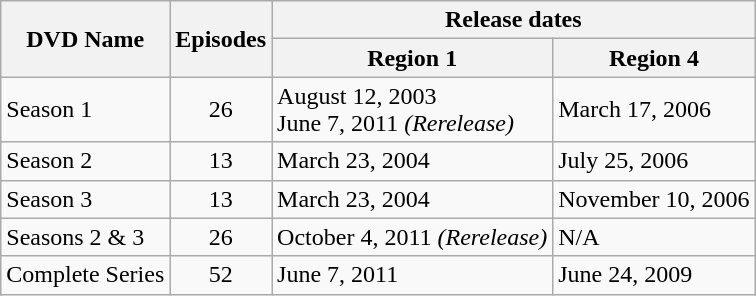<table class="wikitable">
<tr>
<th rowspan="2">DVD Name</th>
<th rowspan="2">Episodes</th>
<th colspan="2">Release dates</th>
</tr>
<tr>
<th>Region 1</th>
<th>Region 4</th>
</tr>
<tr>
<td>Season 1</td>
<td align="center">26</td>
<td>August 12, 2003<br>June 7, 2011 <em>(Rerelease)</em></td>
<td>March 17, 2006</td>
</tr>
<tr>
<td>Season 2</td>
<td align="center">13</td>
<td>March 23, 2004</td>
<td>July 25, 2006</td>
</tr>
<tr>
<td>Season 3</td>
<td align="center">13</td>
<td>March 23, 2004</td>
<td>November 10, 2006</td>
</tr>
<tr>
<td>Seasons 2 & 3</td>
<td align="center">26</td>
<td>October 4, 2011 <em>(Rerelease)</em></td>
<td>N/A</td>
</tr>
<tr>
<td>Complete Series</td>
<td align="center">52</td>
<td>June 7, 2011</td>
<td>June 24, 2009</td>
</tr>
</table>
